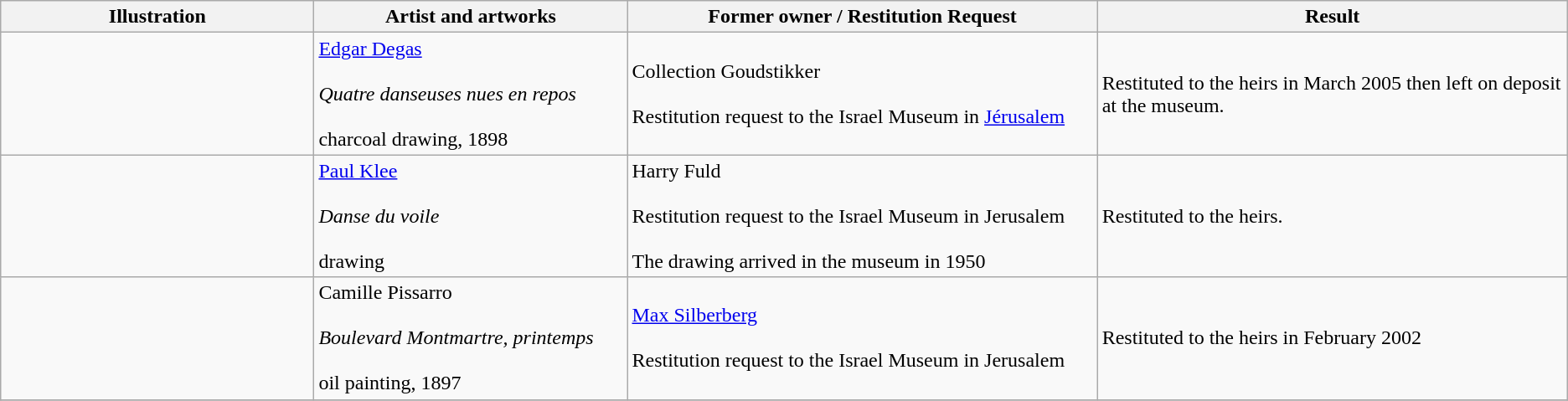<table class="wikitable alternance centre">
<tr>
<th class="unsortable" width="20">Illustration</th>
<th width="20%">Artist and artworks</th>
<th width="30%">Former owner / Restitution Request</th>
<th width="30%">Result</th>
</tr>
<tr>
<td></td>
<td><a href='#'>Edgar Degas</a><br><br><em>Quatre danseuses nues en repos</em><br><br>charcoal drawing, 1898</td>
<td>Collection Goudstikker<br><br>Restitution request to the Israel Museum in <a href='#'>Jérusalem</a></td>
<td>Restituted to the heirs in March 2005 then left on deposit at the museum.</td>
</tr>
<tr>
<td></td>
<td><a href='#'>Paul Klee</a><br><br><em>Danse du voile</em><br><br>drawing</td>
<td>Harry Fuld<br><br>Restitution request to the Israel Museum in Jerusalem<br><br>The drawing arrived in the museum in 1950</td>
<td>Restituted to the heirs.</td>
</tr>
<tr>
<td></td>
<td>Camille Pissarro<br><br><em>Boulevard Montmartre, printemps</em><br><br>oil painting, 1897</td>
<td><a href='#'>Max Silberberg</a><br><br>Restitution request to the Israel Museum in Jerusalem</td>
<td>Restituted to the heirs in February 2002</td>
</tr>
<tr>
</tr>
</table>
